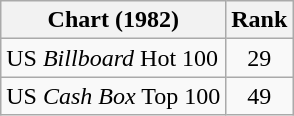<table class="wikitable sortable">
<tr>
<th align="left">Chart (1982)</th>
<th style="text-align:center;">Rank</th>
</tr>
<tr>
<td>US <em>Billboard</em> Hot 100</td>
<td style="text-align:center;">29</td>
</tr>
<tr>
<td>US <em>Cash Box</em> Top 100</td>
<td style="text-align:center;">49</td>
</tr>
</table>
